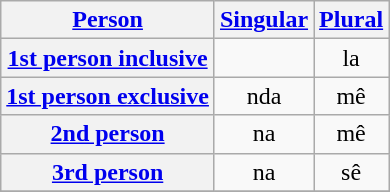<table class="wikitable" style="text-align: center;">
<tr>
<th><a href='#'>Person</a></th>
<th><a href='#'>Singular</a></th>
<th><a href='#'>Plural</a></th>
</tr>
<tr>
<th><a href='#'>1st person inclusive</a></th>
<td></td>
<td>la</td>
</tr>
<tr>
<th><a href='#'>1st person exclusive</a></th>
<td>nda</td>
<td>mê</td>
</tr>
<tr>
<th><a href='#'>2nd person</a></th>
<td>na</td>
<td>mê</td>
</tr>
<tr>
<th><a href='#'>3rd person</a></th>
<td>na</td>
<td>sê</td>
</tr>
<tr>
</tr>
</table>
